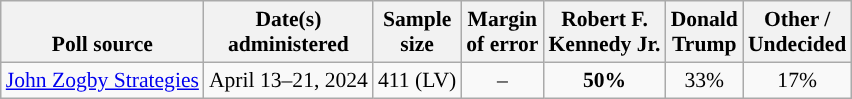<table class="wikitable sortable mw-datatable" style="font-size:90%;text-align:center;line-height:17px">
<tr style="vertical-align:bottom">
<th>Poll source</th>
<th>Date(s)<br>administered</th>
<th>Sample<br>size</th>
<th>Margin<br>of error</th>
<th class="unsortable">Robert F.<br>Kennedy Jr.<br></th>
<th class="unsortable">Donald<br>Trump<br></th>
<th class="unsortable">Other /<br>Undecided</th>
</tr>
<tr>
<td style="text-align:left;"><a href='#'>John Zogby Strategies</a></td>
<td data-sort-value="2024-05-01">April 13–21, 2024</td>
<td>411 (LV)</td>
<td>–</td>
<td style="background-color:"><strong>50%</strong></td>
<td>33%</td>
<td>17%</td>
</tr>
</table>
